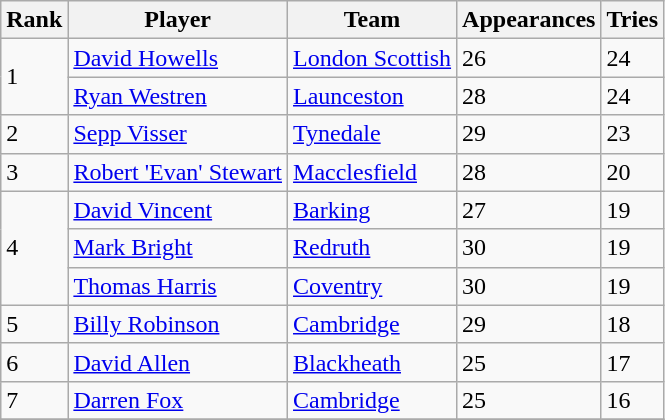<table class="wikitable">
<tr>
<th>Rank</th>
<th>Player</th>
<th>Team</th>
<th>Appearances</th>
<th>Tries</th>
</tr>
<tr>
<td Rowspan="2">1</td>
<td> <a href='#'>David Howells</a></td>
<td><a href='#'>London Scottish</a></td>
<td>26</td>
<td>24</td>
</tr>
<tr>
<td> <a href='#'>Ryan Westren</a></td>
<td><a href='#'>Launceston</a></td>
<td>28</td>
<td>24</td>
</tr>
<tr>
<td>2</td>
<td> <a href='#'>Sepp Visser</a></td>
<td><a href='#'>Tynedale</a></td>
<td>29</td>
<td>23</td>
</tr>
<tr>
<td>3</td>
<td> <a href='#'>Robert 'Evan' Stewart</a></td>
<td><a href='#'>Macclesfield</a></td>
<td>28</td>
<td>20</td>
</tr>
<tr>
<td Rowspan="3">4</td>
<td> <a href='#'>David Vincent</a></td>
<td><a href='#'>Barking</a></td>
<td>27</td>
<td>19</td>
</tr>
<tr>
<td> <a href='#'>Mark Bright</a></td>
<td><a href='#'>Redruth</a></td>
<td>30</td>
<td>19</td>
</tr>
<tr>
<td> <a href='#'>Thomas Harris</a></td>
<td><a href='#'>Coventry</a></td>
<td>30</td>
<td>19</td>
</tr>
<tr>
<td>5</td>
<td> <a href='#'>Billy Robinson</a></td>
<td><a href='#'>Cambridge</a></td>
<td>29</td>
<td>18</td>
</tr>
<tr>
<td>6</td>
<td> <a href='#'>David Allen</a></td>
<td><a href='#'>Blackheath</a></td>
<td>25</td>
<td>17</td>
</tr>
<tr>
<td>7</td>
<td> <a href='#'>Darren Fox</a></td>
<td><a href='#'>Cambridge</a></td>
<td>25</td>
<td>16</td>
</tr>
<tr>
</tr>
</table>
